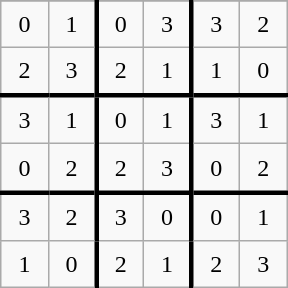<table class="wikitable" style="margin-left:auto;margin-right:auto;text-align:center;width:12em;height:12em;table-layout:fixed;">
<tr>
</tr>
<tr>
<td>0</td>
<td style="border-right:solid">1</td>
<td>0</td>
<td style="border-right:solid">3</td>
<td>3</td>
<td>2</td>
</tr>
<tr>
<td>2</td>
<td style="border-right:solid">3</td>
<td>2</td>
<td style="border-right:solid">1</td>
<td>1</td>
<td>0</td>
</tr>
<tr>
<td style="border-top:solid">3</td>
<td style="border-right:solid; border-top:solid">1</td>
<td style="border-top:solid">0</td>
<td style="border-right:solid; border-top:solid">1</td>
<td style="border-top:solid">3</td>
<td style="border-top:solid">1</td>
</tr>
<tr>
<td>0</td>
<td style="border-right:solid">2</td>
<td>2</td>
<td style="border-right:solid">3</td>
<td>0</td>
<td>2</td>
</tr>
<tr>
<td style="border-top:solid">3</td>
<td style="border-right:solid; border-top:solid ">2</td>
<td style="border-top:solid">3</td>
<td style="border-right:solid; border-top:solid">0</td>
<td style="border-top:solid">0</td>
<td style="border-top:solid">1</td>
</tr>
<tr>
<td>1</td>
<td style="border-right:solid">0</td>
<td>2</td>
<td style="border-right:solid">1</td>
<td>2</td>
<td>3</td>
</tr>
</table>
